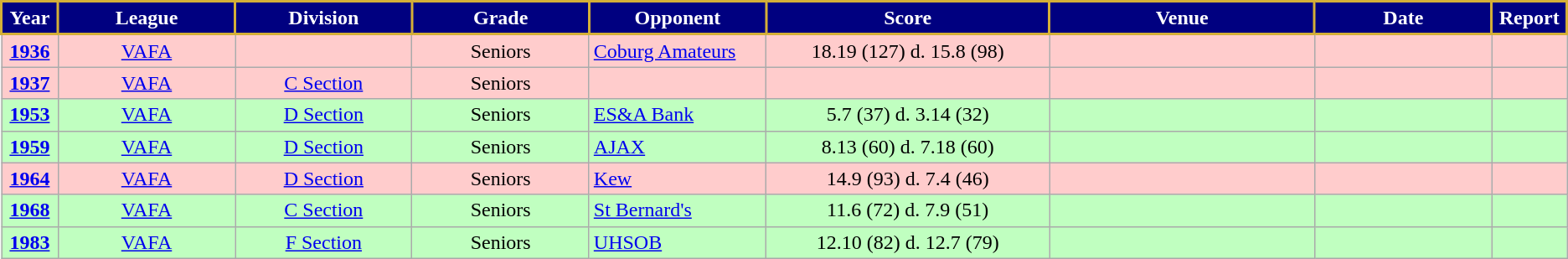<table class="wikitable" style="text-align:center; text-valign:center">
<tr>
<th style="background:#000080; color:#FFFFFF; border:solid #d4af37 2px"; width=3%>Year</th>
<th style="background:#000080; color:#FFFFFF; border:solid #d4af37 2px"; width=10%>League</th>
<th style="background:#000080; color:#FFFFFF; border:solid #d4af37 2px"; width=10%>Division</th>
<th style="background:#000080; color:#FFFFFF; border:solid #d4af37 2px"; width=10%>Grade</th>
<th style="background:#000080; color:#FFFFFF; border:solid #d4af37 2px"; width=10%>Opponent</th>
<th style="background:#000080; color:#FFFFFF; border:solid #d4af37 2px"; width=16%>Score</th>
<th style="background:#000080; color:#FFFFFF; border:solid #d4af37 2px"; width=15%>Venue</th>
<th style="background:#000080; color:#FFFFFF; border:solid #d4af37 2px"; width=10%>Date</th>
<th style="background:#000080; color:#FFFFFF; border:solid #d4af37 2px"; width=2%>Report</th>
</tr>
<tr style="background:#fcc;">
<td><strong><a href='#'>1936</a></strong></td>
<td><a href='#'>VAFA</a></td>
<td></td>
<td>Seniors</td>
<td align=left><a href='#'>Coburg Amateurs</a></td>
<td>18.19 (127) d. 15.8 (98)</td>
<td align=left></td>
<td align=left></td>
<td></td>
</tr>
<tr style="background:#fcc;">
<td><strong><a href='#'>1937</a></strong></td>
<td><a href='#'>VAFA</a></td>
<td><a href='#'>C Section</a></td>
<td>Seniors</td>
<td align=left></td>
<td></td>
<td align=left></td>
<td align=left></td>
<td></td>
</tr>
<tr style="background:#C0FFC0;">
<td><strong><a href='#'>1953</a></strong></td>
<td><a href='#'>VAFA</a></td>
<td><a href='#'>D Section</a></td>
<td>Seniors</td>
<td align=left><a href='#'>ES&A Bank</a></td>
<td>5.7 (37) d. 3.14 (32)</td>
<td align=left></td>
<td align=left></td>
<td></td>
</tr>
<tr style="background:#C0FFC0;">
<td><strong><a href='#'>1959</a></strong></td>
<td><a href='#'>VAFA</a></td>
<td><a href='#'>D Section</a></td>
<td>Seniors</td>
<td align=left><a href='#'>AJAX</a></td>
<td>8.13 (60) d. 7.18 (60)</td>
<td align=left></td>
<td align=left></td>
<td></td>
</tr>
<tr style="background:#fcc;">
<td><strong><a href='#'>1964</a></strong></td>
<td><a href='#'>VAFA</a></td>
<td><a href='#'>D Section</a></td>
<td>Seniors</td>
<td align=left><a href='#'>Kew</a></td>
<td>14.9 (93) d. 7.4 (46)</td>
<td align=left></td>
<td align=left></td>
<td></td>
</tr>
<tr style="background:#C0FFC0;">
<td><strong><a href='#'>1968</a></strong></td>
<td><a href='#'>VAFA</a></td>
<td><a href='#'>C Section</a></td>
<td>Seniors</td>
<td align=left><a href='#'>St Bernard's</a></td>
<td>11.6 (72) d. 7.9 (51)</td>
<td align=left></td>
<td align=left></td>
<td></td>
</tr>
<tr style="background:#C0FFC0;">
<td><strong><a href='#'>1983</a></strong></td>
<td><a href='#'>VAFA</a></td>
<td><a href='#'>F Section</a></td>
<td>Seniors</td>
<td align=left><a href='#'>UHSOB</a></td>
<td>12.10 (82) d. 12.7 (79)</td>
<td align=left></td>
<td align=left></td>
<td></td>
</tr>
</table>
